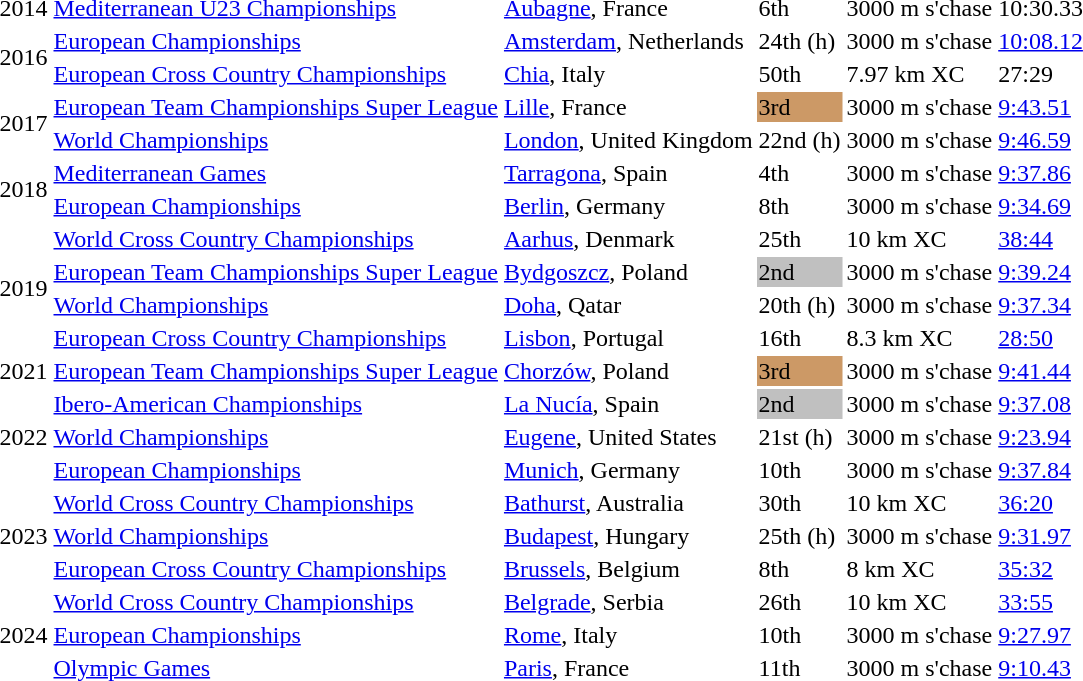<table>
<tr>
<td>2014</td>
<td><a href='#'>Mediterranean U23 Championships</a></td>
<td><a href='#'>Aubagne</a>, France</td>
<td>6th</td>
<td>3000 m s'chase</td>
<td>10:30.33</td>
<td></td>
</tr>
<tr>
<td rowspan=2>2016</td>
<td><a href='#'>European Championships</a></td>
<td><a href='#'>Amsterdam</a>, Netherlands</td>
<td>24th (h)</td>
<td>3000 m s'chase</td>
<td><a href='#'>10:08.12</a></td>
<td></td>
</tr>
<tr>
<td><a href='#'>European Cross Country Championships</a></td>
<td><a href='#'>Chia</a>, Italy</td>
<td>50th</td>
<td>7.97 km XC</td>
<td>27:29</td>
<td></td>
</tr>
<tr>
<td rowspan=2>2017</td>
<td><a href='#'>European Team Championships Super League</a></td>
<td><a href='#'>Lille</a>, France</td>
<td bgcolor=cc9966>3rd</td>
<td>3000 m s'chase</td>
<td><a href='#'>9:43.51</a></td>
<td></td>
</tr>
<tr>
<td><a href='#'>World Championships</a></td>
<td><a href='#'>London</a>, United Kingdom</td>
<td>22nd (h)</td>
<td>3000 m s'chase</td>
<td><a href='#'>9:46.59</a></td>
<td></td>
</tr>
<tr>
<td rowspan=2>2018</td>
<td><a href='#'>Mediterranean Games</a></td>
<td><a href='#'>Tarragona</a>, Spain</td>
<td>4th</td>
<td>3000 m s'chase</td>
<td><a href='#'>9:37.86</a></td>
<td></td>
</tr>
<tr>
<td><a href='#'>European Championships</a></td>
<td><a href='#'>Berlin</a>, Germany</td>
<td>8th</td>
<td>3000 m s'chase</td>
<td><a href='#'>9:34.69</a></td>
<td></td>
</tr>
<tr>
<td rowspan=4>2019</td>
<td><a href='#'>World Cross Country Championships</a></td>
<td><a href='#'>Aarhus</a>, Denmark</td>
<td>25th</td>
<td>10 km XC</td>
<td><a href='#'>38:44</a></td>
<td></td>
</tr>
<tr>
<td><a href='#'>European Team Championships Super League</a></td>
<td><a href='#'>Bydgoszcz</a>, Poland</td>
<td bgcolor=silver>2nd</td>
<td>3000 m s'chase</td>
<td><a href='#'>9:39.24</a></td>
<td></td>
</tr>
<tr>
<td><a href='#'>World Championships</a></td>
<td><a href='#'>Doha</a>, Qatar</td>
<td>20th (h)</td>
<td>3000 m s'chase</td>
<td><a href='#'>9:37.34</a></td>
<td></td>
</tr>
<tr>
<td><a href='#'>European Cross Country Championships</a></td>
<td><a href='#'>Lisbon</a>, Portugal</td>
<td>16th</td>
<td>8.3 km XC</td>
<td><a href='#'>28:50</a></td>
<td></td>
</tr>
<tr>
<td>2021</td>
<td><a href='#'>European Team Championships Super League</a></td>
<td><a href='#'>Chorzów</a>, Poland</td>
<td bgcolor=cc9966>3rd</td>
<td>3000 m s'chase</td>
<td><a href='#'>9:41.44</a></td>
<td></td>
</tr>
<tr>
<td rowspan=3>2022</td>
<td><a href='#'>Ibero-American Championships</a></td>
<td><a href='#'>La Nucía</a>, Spain</td>
<td bgcolor=silver>2nd</td>
<td>3000 m s'chase</td>
<td><a href='#'>9:37.08</a></td>
<td></td>
</tr>
<tr>
<td><a href='#'>World Championships</a></td>
<td><a href='#'>Eugene</a>, United States</td>
<td>21st (h)</td>
<td>3000 m s'chase</td>
<td><a href='#'>9:23.94</a></td>
<td></td>
</tr>
<tr>
<td><a href='#'>European Championships</a></td>
<td><a href='#'>Munich</a>, Germany</td>
<td>10th</td>
<td>3000 m s'chase</td>
<td><a href='#'>9:37.84</a></td>
<td></td>
</tr>
<tr>
<td rowspan=3>2023</td>
<td><a href='#'>World Cross Country Championships</a></td>
<td><a href='#'>Bathurst</a>, Australia</td>
<td>30th</td>
<td>10 km XC</td>
<td><a href='#'>36:20</a></td>
<td></td>
</tr>
<tr>
<td><a href='#'>World Championships</a></td>
<td><a href='#'>Budapest</a>, Hungary</td>
<td>25th (h)</td>
<td>3000 m s'chase</td>
<td><a href='#'>9:31.97</a></td>
<td></td>
</tr>
<tr>
<td><a href='#'>European Cross Country Championships</a></td>
<td><a href='#'>Brussels</a>, Belgium</td>
<td>8th</td>
<td>8 km XC</td>
<td><a href='#'>35:32</a></td>
<td></td>
</tr>
<tr>
<td rowspan=3>2024</td>
<td><a href='#'>World Cross Country Championships</a></td>
<td><a href='#'>Belgrade</a>, Serbia</td>
<td>26th</td>
<td>10 km XC</td>
<td><a href='#'>33:55</a></td>
<td></td>
</tr>
<tr>
<td><a href='#'>European Championships</a></td>
<td><a href='#'>Rome</a>, Italy</td>
<td>10th</td>
<td>3000 m s'chase</td>
<td><a href='#'>9:27.97</a></td>
<td></td>
</tr>
<tr>
<td><a href='#'>Olympic Games</a></td>
<td><a href='#'>Paris</a>, France</td>
<td>11th</td>
<td>3000 m s'chase</td>
<td><a href='#'>9:10.43</a></td>
<td></td>
</tr>
</table>
